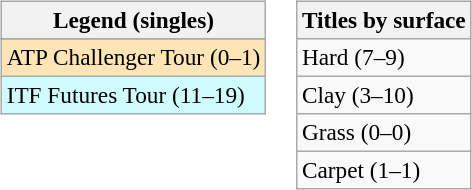<table>
<tr valign=top>
<td><br><table class=wikitable style=font-size:97%>
<tr>
<th>Legend (singles)</th>
</tr>
<tr bgcolor=e5d1cb>
</tr>
<tr bgcolor=moccasin>
<td>ATP Challenger Tour (0–1)</td>
</tr>
<tr bgcolor=cffcff>
<td>ITF Futures Tour (11–19)</td>
</tr>
</table>
</td>
<td><br><table class=wikitable style=font-size:97%>
<tr>
<th>Titles by surface</th>
</tr>
<tr>
<td>Hard (7–9)</td>
</tr>
<tr>
<td>Clay (3–10)</td>
</tr>
<tr>
<td>Grass (0–0)</td>
</tr>
<tr>
<td>Carpet (1–1)</td>
</tr>
</table>
</td>
</tr>
</table>
